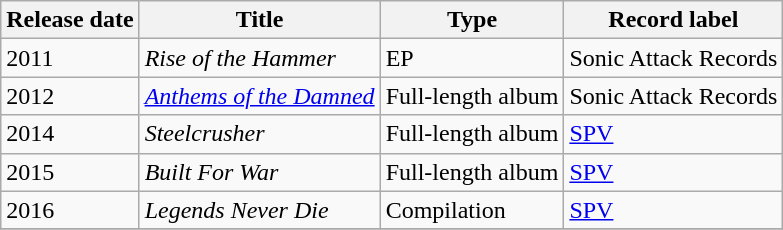<table class="wikitable">
<tr>
<th>Release date</th>
<th>Title</th>
<th>Type</th>
<th>Record label</th>
</tr>
<tr>
<td>2011</td>
<td><em>Rise of the Hammer</em></td>
<td>EP</td>
<td>Sonic Attack Records</td>
</tr>
<tr>
<td>2012</td>
<td><em><a href='#'>Anthems of the Damned</a></em></td>
<td>Full-length album</td>
<td>Sonic Attack Records</td>
</tr>
<tr>
<td>2014</td>
<td><em>Steelcrusher</em></td>
<td>Full-length album</td>
<td><a href='#'>SPV</a></td>
</tr>
<tr>
<td>2015</td>
<td><em>Built For War</em></td>
<td>Full-length album</td>
<td><a href='#'>SPV</a></td>
</tr>
<tr>
<td>2016</td>
<td><em>Legends Never Die</em></td>
<td>Compilation</td>
<td><a href='#'>SPV</a></td>
</tr>
<tr>
</tr>
</table>
